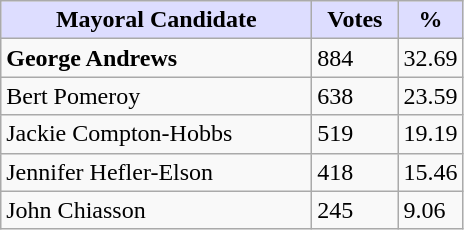<table class="wikitable">
<tr>
<th style="background:#ddf; width:200px;">Mayoral Candidate</th>
<th style="background:#ddf; width:50px;">Votes</th>
<th style="background:#ddf; width:30px;">%</th>
</tr>
<tr>
<td><strong>George Andrews</strong></td>
<td>884</td>
<td>32.69</td>
</tr>
<tr>
<td>Bert Pomeroy</td>
<td>638</td>
<td>23.59</td>
</tr>
<tr>
<td>Jackie Compton-Hobbs</td>
<td>519</td>
<td>19.19</td>
</tr>
<tr>
<td>Jennifer Hefler-Elson</td>
<td>418</td>
<td>15.46</td>
</tr>
<tr>
<td>John Chiasson</td>
<td>245</td>
<td>9.06</td>
</tr>
</table>
